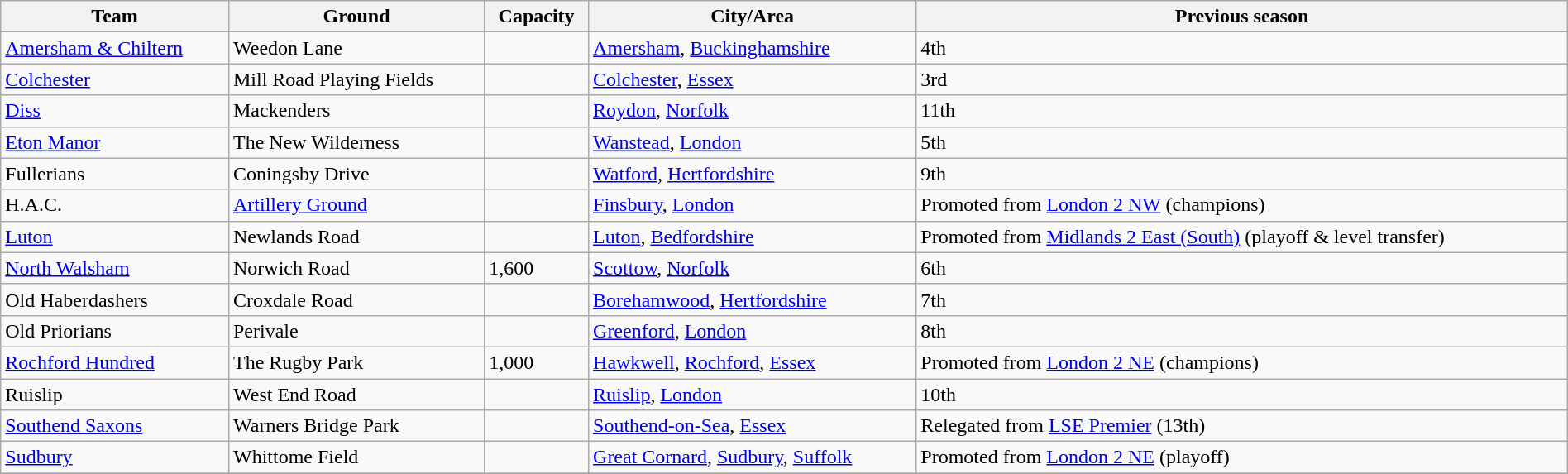<table class="wikitable sortable" width=100%>
<tr>
<th>Team</th>
<th>Ground</th>
<th>Capacity</th>
<th>City/Area</th>
<th>Previous season</th>
</tr>
<tr>
<td><a href='#'>Amersham & Chiltern</a></td>
<td>Weedon Lane</td>
<td></td>
<td><a href='#'>Amersham</a>, <a href='#'>Buckinghamshire</a></td>
<td>4th</td>
</tr>
<tr>
<td><a href='#'>Colchester</a></td>
<td>Mill Road Playing Fields</td>
<td></td>
<td><a href='#'>Colchester</a>, <a href='#'>Essex</a></td>
<td>3rd</td>
</tr>
<tr>
<td><a href='#'>Diss</a></td>
<td>Mackenders</td>
<td></td>
<td><a href='#'>Roydon</a>, <a href='#'>Norfolk</a></td>
<td>11th</td>
</tr>
<tr>
<td><a href='#'>Eton Manor</a></td>
<td>The New Wilderness</td>
<td></td>
<td><a href='#'>Wanstead</a>, <a href='#'>London</a></td>
<td>5th</td>
</tr>
<tr>
<td>Fullerians</td>
<td>Coningsby Drive</td>
<td></td>
<td><a href='#'>Watford</a>, <a href='#'>Hertfordshire</a></td>
<td>9th</td>
</tr>
<tr>
<td>H.A.C.</td>
<td><a href='#'>Artillery Ground</a></td>
<td></td>
<td><a href='#'>Finsbury</a>, <a href='#'>London</a></td>
<td>Promoted from <a href='#'>London 2 NW</a> (champions)</td>
</tr>
<tr>
<td><a href='#'>Luton</a></td>
<td>Newlands Road</td>
<td></td>
<td><a href='#'>Luton</a>, <a href='#'>Bedfordshire</a></td>
<td>Promoted from <a href='#'>Midlands 2 East (South)</a> (playoff & level transfer)</td>
</tr>
<tr>
<td><a href='#'>North Walsham</a></td>
<td>Norwich Road</td>
<td>1,600</td>
<td><a href='#'>Scottow</a>, <a href='#'>Norfolk</a></td>
<td>6th</td>
</tr>
<tr>
<td>Old Haberdashers</td>
<td>Croxdale Road</td>
<td></td>
<td><a href='#'>Borehamwood</a>, <a href='#'>Hertfordshire</a></td>
<td>7th</td>
</tr>
<tr>
<td>Old Priorians</td>
<td>Perivale</td>
<td></td>
<td><a href='#'>Greenford</a>, <a href='#'>London</a></td>
<td>8th</td>
</tr>
<tr>
<td><a href='#'>Rochford Hundred</a></td>
<td>The Rugby Park</td>
<td>1,000</td>
<td><a href='#'>Hawkwell</a>, <a href='#'>Rochford</a>, <a href='#'>Essex</a></td>
<td>Promoted from <a href='#'>London 2 NE</a> (champions)</td>
</tr>
<tr>
<td>Ruislip</td>
<td>West End Road</td>
<td></td>
<td><a href='#'>Ruislip</a>, <a href='#'>London</a></td>
<td>10th</td>
</tr>
<tr>
<td><a href='#'>Southend Saxons</a></td>
<td>Warners Bridge Park</td>
<td></td>
<td><a href='#'>Southend-on-Sea</a>, <a href='#'>Essex</a></td>
<td>Relegated from <a href='#'>LSE Premier</a> (13th)</td>
</tr>
<tr>
<td><a href='#'>Sudbury</a></td>
<td>Whittome Field</td>
<td></td>
<td><a href='#'>Great Cornard</a>, <a href='#'>Sudbury</a>, <a href='#'>Suffolk</a></td>
<td>Promoted from <a href='#'>London 2 NE</a> (playoff)</td>
</tr>
<tr>
</tr>
</table>
